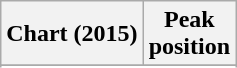<table class="wikitable sortable plainrowheaders" style="text-align:center">
<tr>
<th scope="col">Chart (2015)</th>
<th scope="col">Peak<br> position</th>
</tr>
<tr>
</tr>
<tr>
</tr>
<tr>
</tr>
<tr>
</tr>
<tr>
</tr>
</table>
